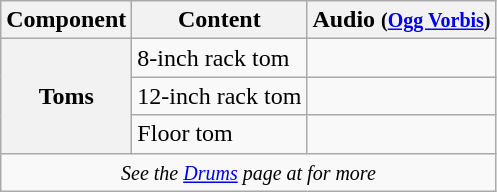<table class="wikitable" summary="Audio samples">
<tr>
<th>Component</th>
<th>Content</th>
<th>Audio  <small>(<a href='#'>Ogg Vorbis</a>)</small></th>
</tr>
<tr>
<th align="center" rowspan="3 ">Toms</th>
<td>8-inch rack tom</td>
<td align="center"></td>
</tr>
<tr>
<td>12-inch rack tom</td>
<td align="center"></td>
</tr>
<tr>
<td>Floor tom</td>
<td align="center"></td>
</tr>
<tr>
<td align="center"  colspan="3"><small><em>See the <a href='#'>Drums</a> page at  for more</em> </small></td>
</tr>
</table>
